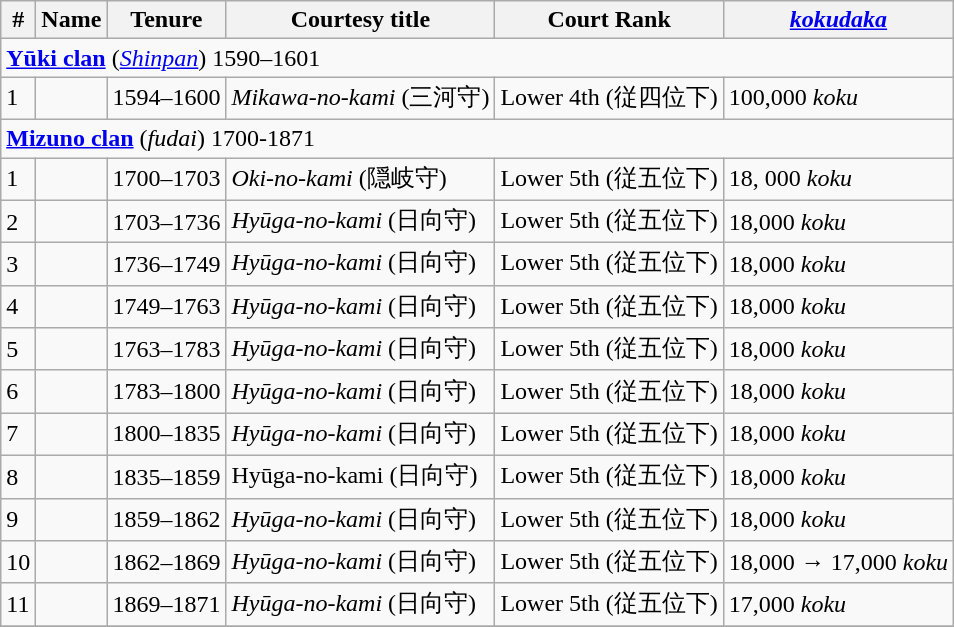<table class=wikitable>
<tr>
<th>#</th>
<th>Name</th>
<th>Tenure</th>
<th>Courtesy title</th>
<th>Court Rank</th>
<th><em><a href='#'>kokudaka</a></em></th>
</tr>
<tr>
<td colspan=6> <strong><a href='#'>Yūki clan</a></strong> (<em><a href='#'>Shinpan</a></em>) 1590–1601</td>
</tr>
<tr>
<td>1</td>
<td></td>
<td>1594–1600</td>
<td><em>Mikawa-no-kami</em> (三河守)</td>
<td>Lower 4th (従四位下)</td>
<td>100,000 <em>koku</em></td>
</tr>
<tr>
<td colspan=6> <strong><a href='#'>Mizuno clan</a></strong> (<em>fudai</em>) 1700-1871</td>
</tr>
<tr>
<td>1</td>
<td></td>
<td>1700–1703</td>
<td><em>Oki-no-kami</em> (隠岐守)</td>
<td>Lower 5th (従五位下)</td>
<td>18, 000 <em>koku</em></td>
</tr>
<tr>
<td>2</td>
<td></td>
<td>1703–1736</td>
<td><em>Hyūga-no-kami</em> (日向守)</td>
<td>Lower 5th (従五位下)</td>
<td>18,000 <em>koku</em></td>
</tr>
<tr>
<td>3</td>
<td></td>
<td>1736–1749</td>
<td><em>Hyūga-no-kami</em> (日向守)</td>
<td>Lower 5th (従五位下)</td>
<td>18,000 <em>koku</em></td>
</tr>
<tr>
<td>4</td>
<td></td>
<td>1749–1763</td>
<td><em>Hyūga-no-kami</em> (日向守)</td>
<td>Lower 5th (従五位下)</td>
<td>18,000 <em>koku</em></td>
</tr>
<tr>
<td>5</td>
<td></td>
<td>1763–1783</td>
<td><em>Hyūga-no-kami</em> (日向守)</td>
<td>Lower 5th (従五位下)</td>
<td>18,000 <em>koku</em></td>
</tr>
<tr>
<td>6</td>
<td></td>
<td>1783–1800</td>
<td><em>Hyūga-no-kami</em> (日向守)</td>
<td>Lower 5th (従五位下)</td>
<td>18,000 <em>koku</em></td>
</tr>
<tr>
<td>7</td>
<td></td>
<td>1800–1835</td>
<td><em>Hyūga-no-kami</em> (日向守)</td>
<td>Lower 5th (従五位下)</td>
<td>18,000 <em>koku</em></td>
</tr>
<tr>
<td>8</td>
<td></td>
<td>1835–1859</td>
<td>Hyūga-no-kami (日向守)</td>
<td>Lower 5th (従五位下)</td>
<td>18,000 <em>koku</em></td>
</tr>
<tr>
<td>9</td>
<td></td>
<td>1859–1862</td>
<td><em>Hyūga-no-kami</em> (日向守)</td>
<td>Lower 5th (従五位下)</td>
<td>18,000 <em>koku</em></td>
</tr>
<tr>
<td>10</td>
<td></td>
<td>1862–1869</td>
<td><em>Hyūga-no-kami</em> (日向守)</td>
<td>Lower 5th (従五位下)</td>
<td>18,000 → 17,000 <em>koku</em></td>
</tr>
<tr>
<td>11</td>
<td></td>
<td>1869–1871</td>
<td><em>Hyūga-no-kami</em> (日向守)</td>
<td>Lower 5th (従五位下)</td>
<td>17,000 <em>koku</em></td>
</tr>
<tr>
</tr>
</table>
